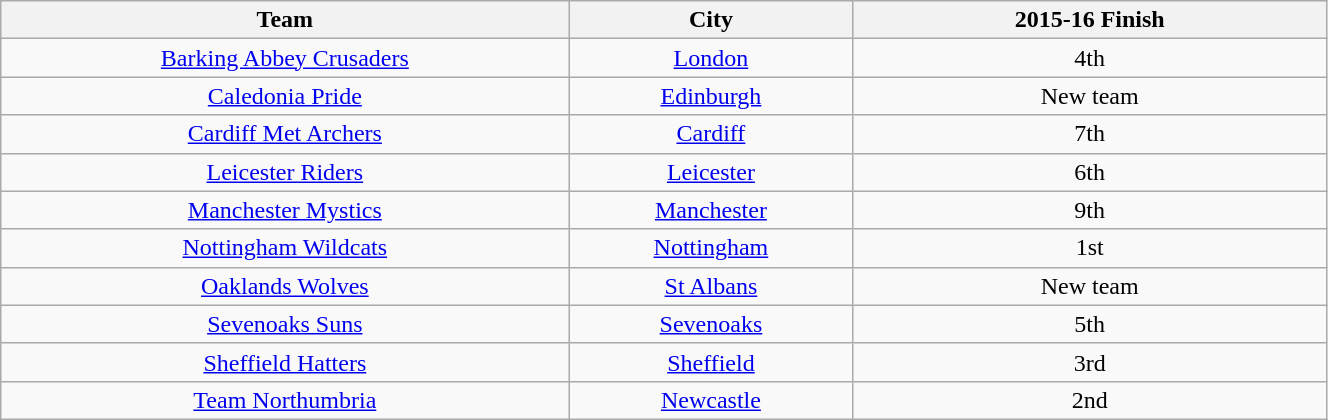<table class="wikitable" style="width:70%; text-align:center">
<tr>
<th width=30%>Team</th>
<th width=15%>City</th>
<th width=25%>2015-16 Finish</th>
</tr>
<tr>
<td><a href='#'>Barking Abbey Crusaders</a></td>
<td><a href='#'>London</a></td>
<td>4th</td>
</tr>
<tr>
<td><a href='#'>Caledonia Pride</a></td>
<td><a href='#'>Edinburgh</a></td>
<td>New team</td>
</tr>
<tr>
<td><a href='#'>Cardiff Met Archers</a></td>
<td><a href='#'>Cardiff</a></td>
<td>7th</td>
</tr>
<tr>
<td><a href='#'>Leicester Riders</a></td>
<td><a href='#'>Leicester</a></td>
<td>6th</td>
</tr>
<tr>
<td><a href='#'>Manchester Mystics</a></td>
<td><a href='#'>Manchester</a></td>
<td>9th</td>
</tr>
<tr>
<td><a href='#'>Nottingham Wildcats</a></td>
<td><a href='#'>Nottingham</a></td>
<td>1st</td>
</tr>
<tr>
<td><a href='#'>Oaklands Wolves</a></td>
<td><a href='#'>St Albans</a></td>
<td>New team</td>
</tr>
<tr>
<td><a href='#'>Sevenoaks Suns</a></td>
<td><a href='#'>Sevenoaks</a></td>
<td>5th</td>
</tr>
<tr>
<td><a href='#'>Sheffield Hatters</a></td>
<td><a href='#'>Sheffield</a></td>
<td>3rd</td>
</tr>
<tr>
<td><a href='#'>Team Northumbria</a></td>
<td><a href='#'>Newcastle</a></td>
<td>2nd</td>
</tr>
</table>
